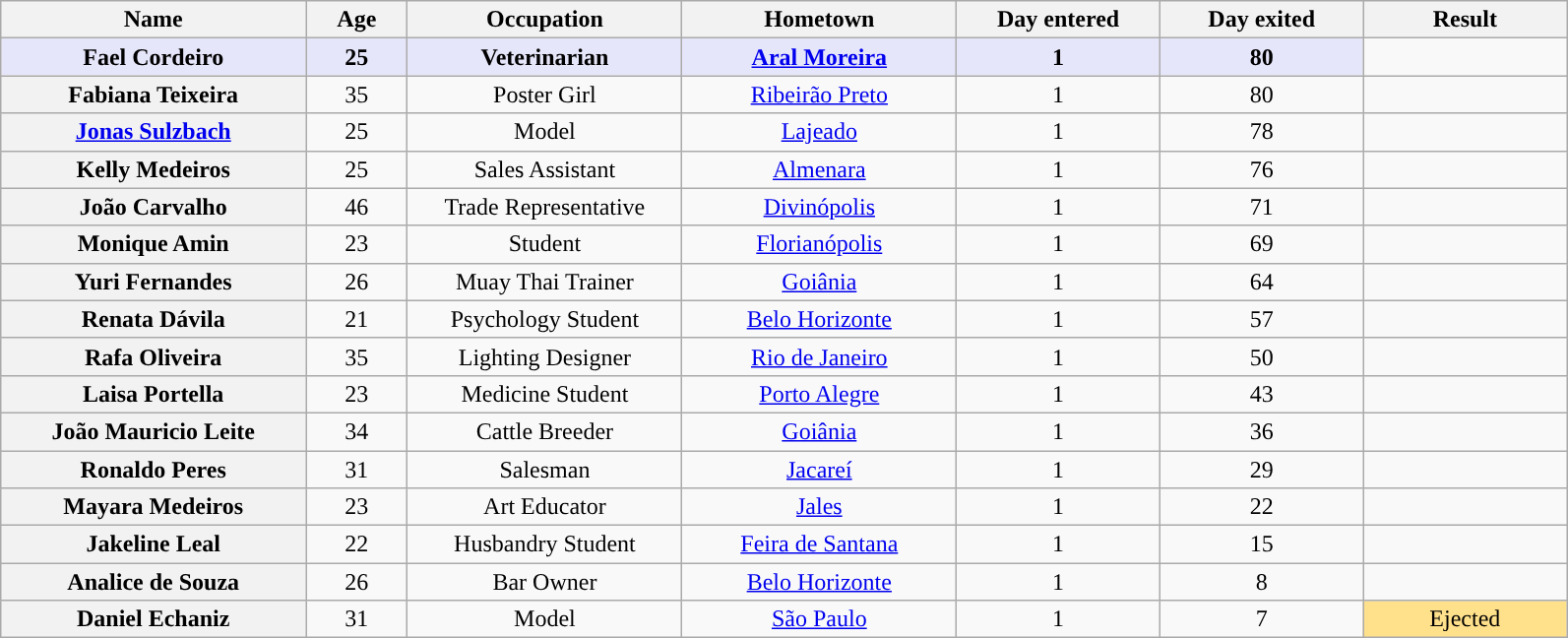<table class="wikitable sortable" style="text-align:center;">
<tr>
<th scope="col" width="15.0%">Name</th>
<th scope="col" width="05.0%">Age</th>
<th scope="col" width="13.5%">Occupation</th>
<th scope="col" width="13.5%">Hometown</th>
<th scope="col" width="10.0%">Day entered</th>
<th scope="col" width="10.0%">Day exited</th>
<th scope="col" width="10.0%">Result</th>
</tr>
<tr>
<td bgcolor="E6E6FA"><strong>Fael Cordeiro</strong></td>
<td bgcolor="E6E6FA"><strong>25</strong></td>
<td bgcolor="E6E6FA"><strong>Veterinarian</strong></td>
<td bgcolor="E6E6FA"><strong><a href='#'>Aral Moreira</a></strong></td>
<td bgcolor="E6E6FA"><strong>1</strong></td>
<td bgcolor="E6E6FA"><strong>80</strong></td>
<td></td>
</tr>
<tr>
<th>Fabiana Teixeira</th>
<td>35</td>
<td>Poster Girl</td>
<td><a href='#'>Ribeirão Preto</a></td>
<td>1</td>
<td>80</td>
<td></td>
</tr>
<tr>
<th><a href='#'>Jonas Sulzbach</a></th>
<td>25</td>
<td>Model</td>
<td><a href='#'>Lajeado</a></td>
<td>1</td>
<td>78</td>
<td></td>
</tr>
<tr>
<th>Kelly Medeiros</th>
<td>25</td>
<td>Sales Assistant</td>
<td><a href='#'>Almenara</a></td>
<td>1</td>
<td>76</td>
<td></td>
</tr>
<tr>
<th>João Carvalho</th>
<td>46</td>
<td>Trade Representative</td>
<td><a href='#'>Divinópolis</a></td>
<td>1</td>
<td>71</td>
<td></td>
</tr>
<tr>
<th>Monique Amin</th>
<td>23</td>
<td>Student</td>
<td><a href='#'>Florianópolis</a></td>
<td>1</td>
<td>69</td>
<td></td>
</tr>
<tr>
<th>Yuri Fernandes</th>
<td>26</td>
<td>Muay Thai Trainer</td>
<td><a href='#'>Goiânia</a></td>
<td>1</td>
<td>64</td>
<td></td>
</tr>
<tr>
<th>Renata Dávila</th>
<td>21</td>
<td>Psychology Student</td>
<td><a href='#'>Belo Horizonte</a></td>
<td>1</td>
<td>57</td>
<td></td>
</tr>
<tr>
<th>Rafa Oliveira</th>
<td>35</td>
<td>Lighting Designer</td>
<td><a href='#'>Rio de Janeiro</a></td>
<td>1</td>
<td>50</td>
<td></td>
</tr>
<tr>
<th>Laisa Portella</th>
<td>23</td>
<td>Medicine Student</td>
<td><a href='#'>Porto Alegre</a></td>
<td>1</td>
<td>43</td>
<td></td>
</tr>
<tr>
<th>João Mauricio Leite</th>
<td>34</td>
<td>Cattle Breeder</td>
<td><a href='#'>Goiânia</a></td>
<td>1</td>
<td>36</td>
<td></td>
</tr>
<tr>
<th>Ronaldo Peres</th>
<td>31</td>
<td>Salesman</td>
<td><a href='#'>Jacareí</a></td>
<td>1</td>
<td>29</td>
<td></td>
</tr>
<tr>
<th>Mayara Medeiros</th>
<td>23</td>
<td>Art Educator</td>
<td><a href='#'>Jales</a></td>
<td>1</td>
<td>22</td>
<td></td>
</tr>
<tr>
<th>Jakeline Leal</th>
<td>22</td>
<td>Husbandry Student</td>
<td><a href='#'>Feira de Santana</a></td>
<td>1</td>
<td>15</td>
<td></td>
</tr>
<tr>
<th>Analice de Souza</th>
<td>26</td>
<td>Bar Owner</td>
<td><a href='#'>Belo Horizonte</a></td>
<td>1</td>
<td>8</td>
<td></td>
</tr>
<tr>
<th>Daniel Echaniz</th>
<td>31</td>
<td>Model</td>
<td><a href='#'>São Paulo</a></td>
<td>1</td>
<td>7</td>
<td bgcolor=FFE08B>Ejected</td>
</tr>
</table>
